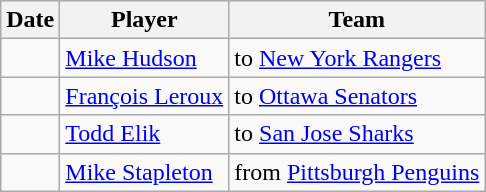<table class="wikitable">
<tr>
<th>Date</th>
<th>Player</th>
<th>Team</th>
</tr>
<tr>
<td></td>
<td><a href='#'>Mike Hudson</a></td>
<td>to <a href='#'>New York Rangers</a></td>
</tr>
<tr>
<td></td>
<td><a href='#'>François Leroux</a></td>
<td>to <a href='#'>Ottawa Senators</a></td>
</tr>
<tr>
<td></td>
<td><a href='#'>Todd Elik</a></td>
<td>to <a href='#'>San Jose Sharks</a></td>
</tr>
<tr>
<td></td>
<td><a href='#'>Mike Stapleton</a></td>
<td>from <a href='#'>Pittsburgh Penguins</a></td>
</tr>
</table>
